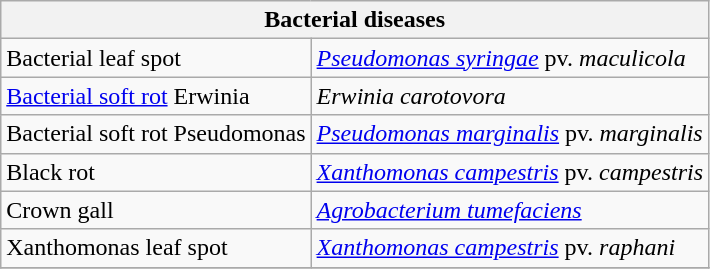<table class="wikitable" style="clear">
<tr>
<th colspan=2><strong>Bacterial diseases</strong><br></th>
</tr>
<tr>
<td>Bacterial leaf spot</td>
<td><em><a href='#'>Pseudomonas syringae</a></em> pv. <em>maculicola</em></td>
</tr>
<tr>
<td><a href='#'>Bacterial soft rot</a> Erwinia</td>
<td><em>Erwinia carotovora</em></td>
</tr>
<tr>
<td>Bacterial soft rot Pseudomonas</td>
<td><em><a href='#'>Pseudomonas marginalis</a></em> pv. <em>marginalis</em></td>
</tr>
<tr>
<td>Black rot</td>
<td><em><a href='#'>Xanthomonas campestris</a></em> pv. <em>campestris</em></td>
</tr>
<tr>
<td>Crown gall</td>
<td><em><a href='#'>Agrobacterium tumefaciens</a></em></td>
</tr>
<tr>
<td>Xanthomonas leaf spot</td>
<td><em><a href='#'>Xanthomonas campestris</a></em> pv. <em>raphani</em></td>
</tr>
<tr>
</tr>
</table>
